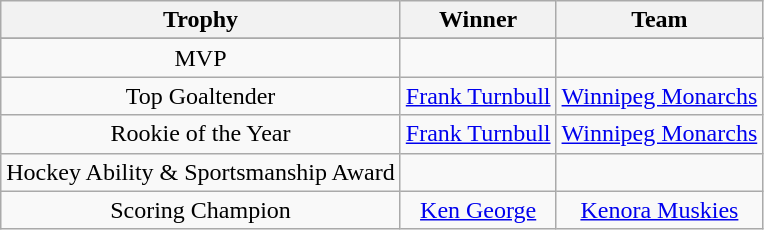<table class="wikitable" style="text-align:center">
<tr>
<th>Trophy</th>
<th>Winner</th>
<th>Team</th>
</tr>
<tr align="center">
</tr>
<tr>
<td>MVP</td>
<td></td>
<td></td>
</tr>
<tr>
<td>Top Goaltender</td>
<td><a href='#'>Frank Turnbull</a></td>
<td><a href='#'>Winnipeg Monarchs</a></td>
</tr>
<tr>
<td>Rookie of the Year</td>
<td><a href='#'>Frank Turnbull</a></td>
<td><a href='#'>Winnipeg Monarchs</a></td>
</tr>
<tr>
<td>Hockey Ability & Sportsmanship Award</td>
<td></td>
<td></td>
</tr>
<tr>
<td>Scoring Champion</td>
<td><a href='#'>Ken George</a></td>
<td><a href='#'>Kenora Muskies</a></td>
</tr>
</table>
